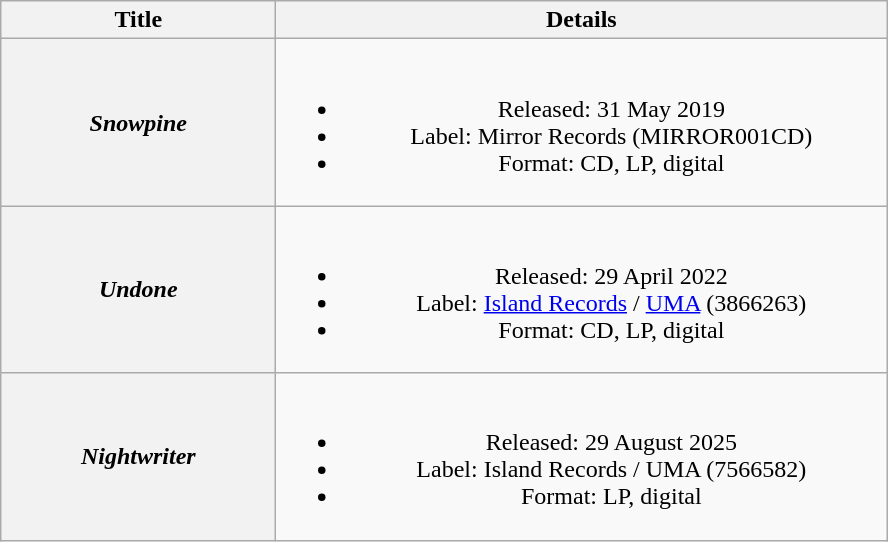<table class="wikitable plainrowheaders" style="text-align:center;" border="1">
<tr>
<th scope="col" style="width:11em;">Title</th>
<th scope="col" style="width:25em;">Details</th>
</tr>
<tr>
<th scope="row"><em>Snowpine</em></th>
<td><br><ul><li>Released: 31 May 2019</li><li>Label: Mirror Records (MIRROR001CD)</li><li>Format: CD, LP, digital</li></ul></td>
</tr>
<tr>
<th scope="row"><em>Undone</em></th>
<td><br><ul><li>Released: 29 April 2022</li><li>Label: <a href='#'>Island Records</a> / <a href='#'>UMA</a> (3866263)</li><li>Format: CD, LP, digital</li></ul></td>
</tr>
<tr>
<th scope="row"><em>Nightwriter</em></th>
<td><br><ul><li>Released: 29 August 2025</li><li>Label: Island Records / UMA (7566582)</li><li>Format: LP, digital</li></ul></td>
</tr>
</table>
